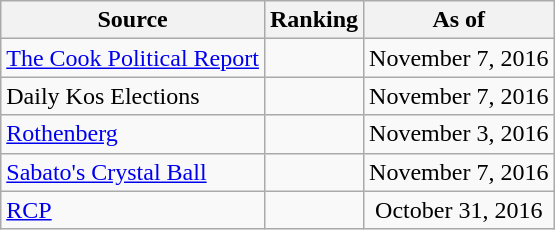<table class="wikitable" style="text-align:center">
<tr>
<th>Source</th>
<th>Ranking</th>
<th>As of</th>
</tr>
<tr>
<td align=left><a href='#'>The Cook Political Report</a></td>
<td></td>
<td>November 7, 2016</td>
</tr>
<tr>
<td align=left>Daily Kos Elections</td>
<td></td>
<td>November 7, 2016</td>
</tr>
<tr>
<td align=left><a href='#'>Rothenberg</a></td>
<td></td>
<td>November 3, 2016</td>
</tr>
<tr>
<td align=left><a href='#'>Sabato's Crystal Ball</a></td>
<td></td>
<td>November 7, 2016</td>
</tr>
<tr>
<td align="left"><a href='#'>RCP</a></td>
<td></td>
<td>October 31, 2016</td>
</tr>
</table>
